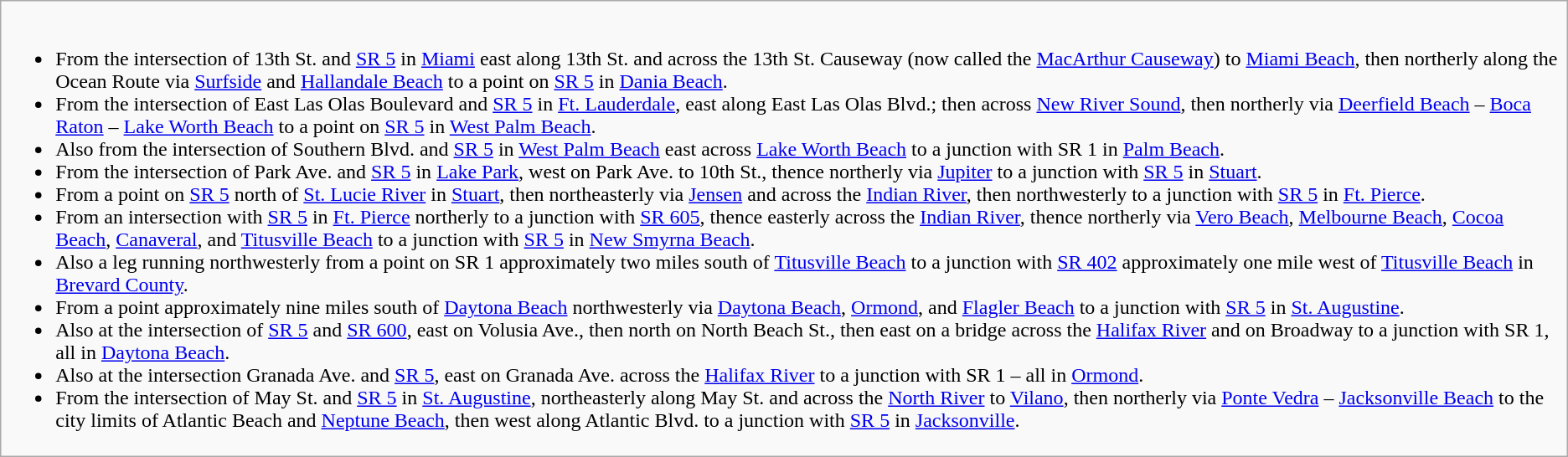<table class="wikitable">
<tr valign="top">
<td width="50%"><br><ul><li>From the intersection of 13th St. and <a href='#'>SR 5</a> in <a href='#'>Miami</a> east along 13th St. and across the 13th St. Causeway (now called the <a href='#'>MacArthur Causeway</a>) to <a href='#'>Miami Beach</a>, then northerly along the Ocean Route via <a href='#'>Surfside</a> and <a href='#'>Hallandale Beach</a> to a point on <a href='#'>SR 5</a> in <a href='#'>Dania Beach</a>.</li><li>From the intersection of East Las Olas Boulevard and <a href='#'>SR 5</a> in <a href='#'>Ft. Lauderdale</a>, east along East Las Olas Blvd.; then across <a href='#'>New River Sound</a>, then northerly via <a href='#'>Deerfield Beach</a> – <a href='#'>Boca Raton</a> – <a href='#'>Lake Worth Beach</a> to a point on <a href='#'>SR 5</a> in <a href='#'>West Palm Beach</a>.</li><li>Also from the intersection of Southern Blvd. and <a href='#'>SR 5</a> in <a href='#'>West Palm Beach</a> east across <a href='#'>Lake Worth Beach</a> to a junction with SR 1 in <a href='#'>Palm Beach</a>.</li><li>From the intersection of Park Ave. and <a href='#'>SR 5</a> in <a href='#'>Lake Park</a>, west on Park Ave. to 10th St., thence northerly via <a href='#'>Jupiter</a> to a junction with <a href='#'>SR 5</a> in <a href='#'>Stuart</a>.</li><li>From a point on <a href='#'>SR 5</a> north of <a href='#'>St. Lucie River</a> in <a href='#'>Stuart</a>, then northeasterly via <a href='#'>Jensen</a> and across the <a href='#'>Indian River</a>, then northwesterly to a junction with <a href='#'>SR 5</a> in <a href='#'>Ft. Pierce</a>.</li><li>From an intersection with <a href='#'>SR 5</a> in <a href='#'>Ft. Pierce</a> northerly to a junction with <a href='#'>SR 605</a>, thence easterly across the <a href='#'>Indian River</a>, thence northerly via <a href='#'>Vero Beach</a>, <a href='#'>Melbourne Beach</a>, <a href='#'>Cocoa Beach</a>, <a href='#'>Canaveral</a>, and <a href='#'>Titusville Beach</a> to a junction with <a href='#'>SR 5</a> in <a href='#'>New Smyrna Beach</a>.</li><li>Also a leg running northwesterly from a point on SR 1 approximately two miles south of <a href='#'>Titusville Beach</a> to a junction with <a href='#'>SR 402</a> approximately one mile west of <a href='#'>Titusville Beach</a> in <a href='#'>Brevard County</a>.</li><li>From a point approximately nine miles south of <a href='#'>Daytona Beach</a> northwesterly via <a href='#'>Daytona Beach</a>, <a href='#'>Ormond</a>, and <a href='#'>Flagler Beach</a> to a junction with <a href='#'>SR 5</a> in <a href='#'>St. Augustine</a>.</li><li>Also at the intersection of <a href='#'>SR 5</a> and <a href='#'>SR 600</a>, east on Volusia Ave., then north on North Beach St., then east on a bridge across the <a href='#'>Halifax River</a> and on Broadway to a junction with SR 1, all in <a href='#'>Daytona Beach</a>.</li><li>Also at the intersection Granada Ave. and <a href='#'>SR 5</a>, east on Granada Ave. across the <a href='#'>Halifax River</a> to a junction with SR 1 – all in <a href='#'>Ormond</a>.</li><li>From the intersection of May St. and <a href='#'>SR 5</a> in <a href='#'>St. Augustine</a>, northeasterly along May St. and across the <a href='#'>North River</a> to <a href='#'>Vilano</a>, then northerly via <a href='#'>Ponte Vedra</a> – <a href='#'>Jacksonville Beach</a> to the city limits of Atlantic Beach and <a href='#'>Neptune Beach</a>, then west along Atlantic Blvd. to a junction with <a href='#'>SR 5</a> in <a href='#'>Jacksonville</a>.</li></ul></td>
</tr>
</table>
